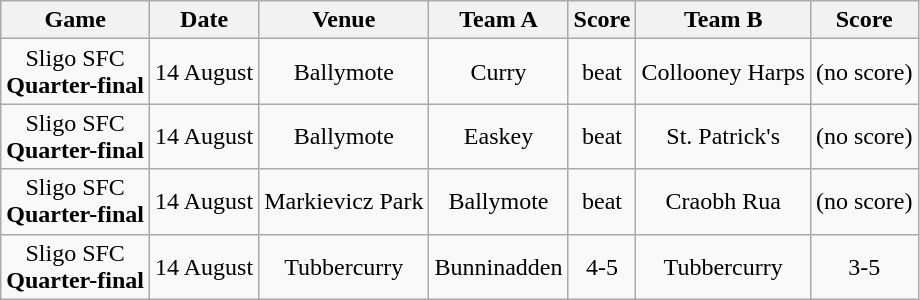<table class="wikitable">
<tr>
<th>Game</th>
<th>Date</th>
<th>Venue</th>
<th>Team A</th>
<th>Score</th>
<th>Team B</th>
<th>Score</th>
</tr>
<tr align="center">
<td>Sligo SFC<br><strong>Quarter-final</strong></td>
<td>14 August</td>
<td>Ballymote</td>
<td>Curry</td>
<td>beat</td>
<td>Collooney Harps</td>
<td>(no score)</td>
</tr>
<tr align="center">
<td>Sligo SFC<br><strong>Quarter-final</strong></td>
<td>14 August</td>
<td>Ballymote</td>
<td>Easkey</td>
<td>beat</td>
<td>St. Patrick's</td>
<td>(no score)</td>
</tr>
<tr align="center">
<td>Sligo SFC<br><strong>Quarter-final</strong></td>
<td>14 August</td>
<td>Markievicz Park</td>
<td>Ballymote</td>
<td>beat</td>
<td>Craobh Rua</td>
<td>(no score)</td>
</tr>
<tr align="center">
<td>Sligo SFC<br><strong>Quarter-final</strong></td>
<td>14 August</td>
<td>Tubbercurry</td>
<td>Bunninadden</td>
<td>4-5</td>
<td>Tubbercurry</td>
<td>3-5</td>
</tr>
</table>
